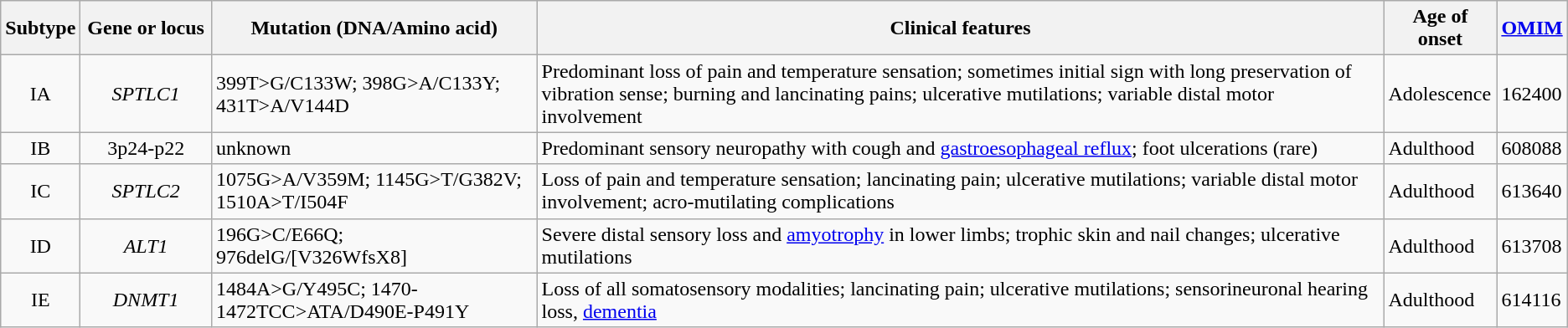<table class="wikitable">
<tr>
<th>Subtype</th>
<th scope="col" width="97px">Gene or locus</th>
<th>Mutation (DNA/Amino acid)</th>
<th>Clinical features</th>
<th>Age of onset</th>
<th><a href='#'>OMIM</a></th>
</tr>
<tr>
<td align="center">IA</td>
<td align="center"><em>SPTLC1</em></td>
<td>399T>G/C133W; 398G>A/C133Y; 431T>A/V144D</td>
<td>Predominant loss of pain and temperature sensation; sometimes initial sign with long preservation of vibration sense; burning and lancinating pains; ulcerative mutilations; variable distal motor involvement</td>
<td>Adolescence</td>
<td>162400</td>
</tr>
<tr>
<td align="center">IB</td>
<td align="center">3p24-p22</td>
<td>unknown</td>
<td>Predominant sensory neuropathy with cough and <a href='#'>gastroesophageal reflux</a>; foot ulcerations (rare)</td>
<td>Adulthood</td>
<td>608088</td>
</tr>
<tr>
<td align="center">IC</td>
<td align="center"><em>SPTLC2</em></td>
<td>1075G>A/V359M; 1145G>T/G382V; 1510A>T/I504F</td>
<td>Loss of pain and temperature sensation; lancinating pain; ulcerative mutilations; variable distal motor involvement; acro-mutilating complications</td>
<td>Adulthood</td>
<td>613640</td>
</tr>
<tr>
<td align="center">ID</td>
<td align="center"><em>ALT1</em></td>
<td>196G>C/E66Q; 976delG/[V326WfsX8]</td>
<td>Severe distal sensory loss and <a href='#'>amyotrophy</a> in lower limbs; trophic skin and nail changes; ulcerative mutilations</td>
<td>Adulthood</td>
<td>613708</td>
</tr>
<tr>
<td align="center">IE</td>
<td align="center"><em>DNMT1</em></td>
<td>1484A>G/Y495C; 1470-1472TCC>ATA/D490E-P491Y</td>
<td>Loss of all somatosensory modalities; lancinating pain; ulcerative mutilations; sensorineuronal hearing loss, <a href='#'>dementia</a></td>
<td>Adulthood</td>
<td>614116</td>
</tr>
</table>
